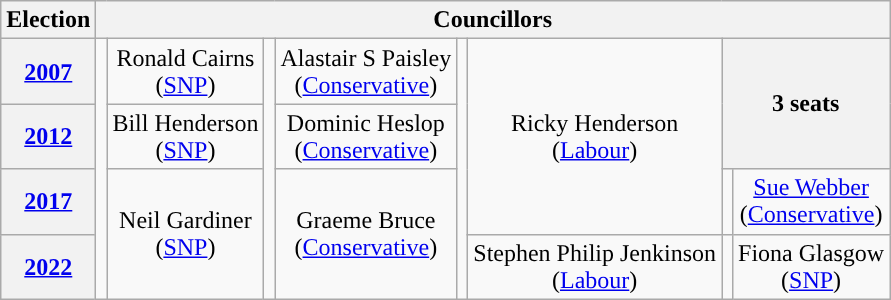<table class="wikitable" style="text-align:center">
<tr>
<th>Election</th>
<th colspan=8>Councillors</th>
</tr>
<tr>
<th><a href='#'>2007</a></th>
<td rowspan=4; style="background-color: "></td>
<td rowspan=1>Ronald Cairns<br>(<a href='#'>SNP</a>)</td>
<td rowspan=4; style="background-color: "></td>
<td rowspan=1>Alastair S Paisley<br>(<a href='#'>Conservative</a>)</td>
<td rowspan=4; style="background-color: "></td>
<td rowspan=3>Ricky Henderson<br>(<a href='#'>Labour</a>)</td>
<th colspan=2; rowspan=2>3 seats</th>
</tr>
<tr>
<th><a href='#'>2012</a></th>
<td rowspan=1>Bill Henderson<br>(<a href='#'>SNP</a>)</td>
<td rowspan=1>Dominic Heslop<br>(<a href='#'>Conservative</a>)</td>
</tr>
<tr>
<th><a href='#'>2017</a></th>
<td rowspan=2>Neil Gardiner<br>(<a href='#'>SNP</a>)</td>
<td rowspan=2>Graeme Bruce<br>(<a href='#'>Conservative</a>)</td>
<td rowspan=1; style="background-color: "></td>
<td rowspan=1><a href='#'>Sue Webber</a><br>(<a href='#'>Conservative</a>)</td>
</tr>
<tr>
<th><a href='#'>2022</a></th>
<td rowspan=1>Stephen Philip Jenkinson<br>(<a href='#'>Labour</a>)</td>
<td rowspan=1; style="background-color: "></td>
<td rowspan=1>Fiona Glasgow<br>(<a href='#'>SNP</a>)</td>
</tr>
</table>
